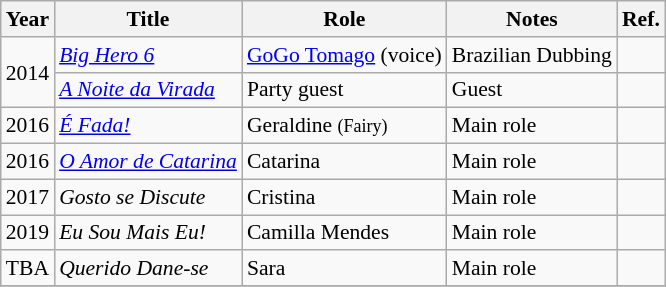<table class="wikitable" style="font-size: 90%;">
<tr>
<th>Year</th>
<th>Title</th>
<th>Role</th>
<th>Notes</th>
<th>Ref.</th>
</tr>
<tr>
<td rowspan=2>2014</td>
<td><em><a href='#'>Big Hero 6</a></em></td>
<td><a href='#'>GoGo Tomago</a> (voice)</td>
<td>Brazilian Dubbing</td>
<td></td>
</tr>
<tr>
<td><em><a href='#'>A Noite da Virada</a></em></td>
<td>Party guest</td>
<td>Guest</td>
<td></td>
</tr>
<tr>
<td rowspan=1>2016</td>
<td><em><a href='#'>É Fada!</a></em></td>
<td>Geraldine <small>(Fairy)</small></td>
<td>Main role</td>
<td></td>
</tr>
<tr>
<td>2016</td>
<td><em><a href='#'>O Amor de Catarina</a></em></td>
<td>Catarina</td>
<td>Main role</td>
<td></td>
</tr>
<tr>
<td>2017</td>
<td><em>Gosto se Discute</em></td>
<td>Cristina</td>
<td>Main role</td>
<td></td>
</tr>
<tr>
<td>2019</td>
<td><em>Eu Sou Mais Eu!</em></td>
<td>Camilla Mendes</td>
<td>Main role</td>
<td></td>
</tr>
<tr>
<td>TBA</td>
<td><em>Querido Dane-se</em></td>
<td>Sara</td>
<td>Main role</td>
<td></td>
</tr>
<tr>
</tr>
</table>
